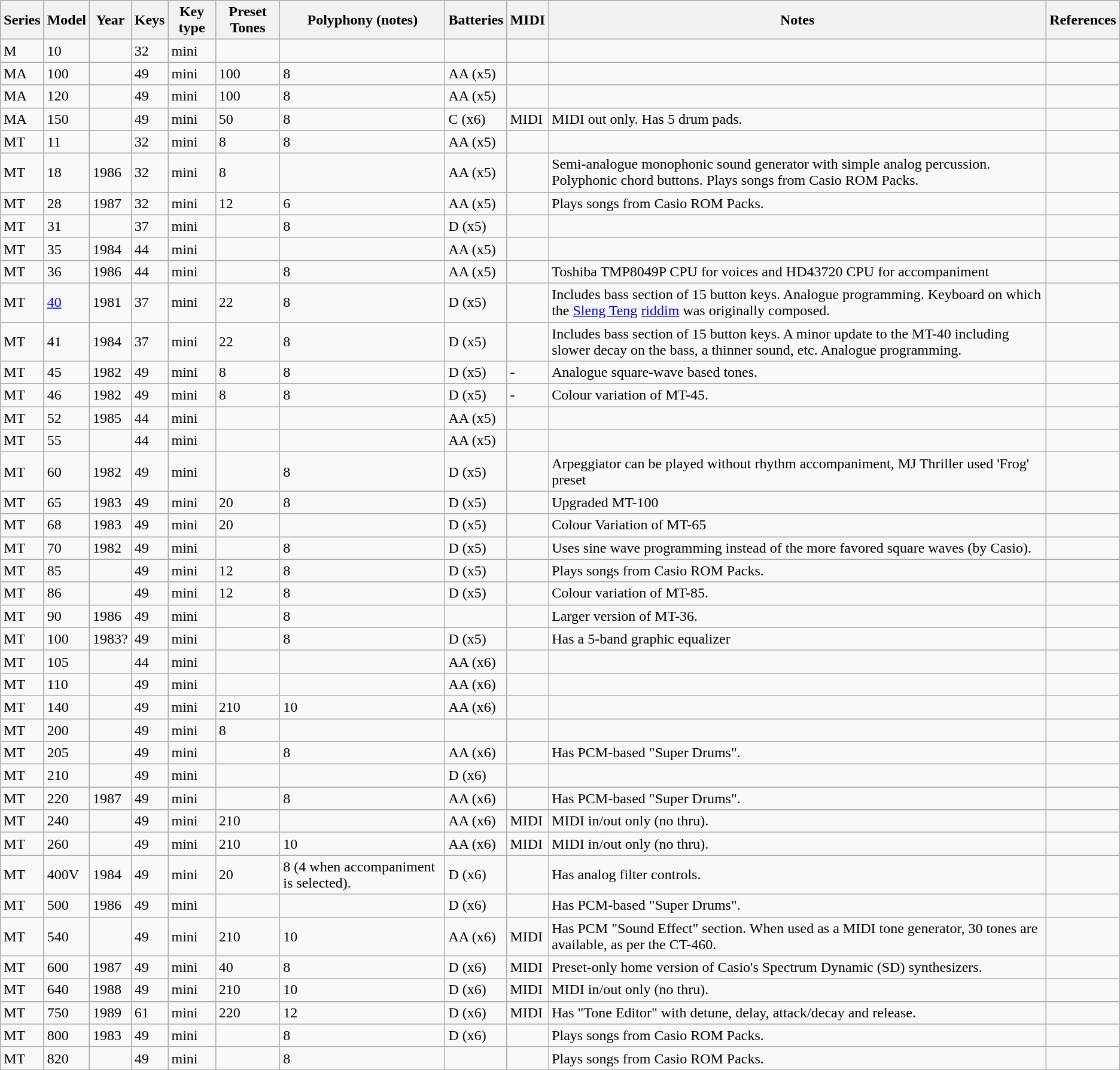<table class="wikitable sortable">
<tr>
<th><strong>Series</strong></th>
<th><strong>Model</strong></th>
<th><strong>Year</strong></th>
<th><strong>Keys</strong></th>
<th><strong>Key type</strong></th>
<th><strong>Preset Tones</strong></th>
<th><strong>Polyphony (notes)</strong></th>
<th><strong>Batteries</strong></th>
<th><strong>MIDI</strong></th>
<th><strong>Notes</strong></th>
<th><strong>References</strong></th>
</tr>
<tr>
<td>M</td>
<td>10</td>
<td></td>
<td>32</td>
<td>mini</td>
<td></td>
<td></td>
<td></td>
<td></td>
<td></td>
<td></td>
</tr>
<tr>
<td>MA</td>
<td>100</td>
<td></td>
<td>49</td>
<td>mini</td>
<td>100</td>
<td>8</td>
<td>AA (x5)</td>
<td></td>
<td></td>
<td></td>
</tr>
<tr>
<td>MA</td>
<td>120</td>
<td></td>
<td>49</td>
<td>mini</td>
<td>100</td>
<td>8</td>
<td>AA (x5)</td>
<td></td>
<td></td>
<td></td>
</tr>
<tr>
<td>MA</td>
<td>150</td>
<td></td>
<td>49</td>
<td>mini</td>
<td>50</td>
<td>8</td>
<td>C (x6)</td>
<td>MIDI</td>
<td>MIDI out only. Has 5 drum pads.</td>
<td></td>
</tr>
<tr>
<td>MT</td>
<td>11</td>
<td></td>
<td>32</td>
<td>mini</td>
<td>8</td>
<td>8</td>
<td>AA (x5)</td>
<td></td>
<td></td>
<td></td>
</tr>
<tr>
<td>MT</td>
<td>18</td>
<td>1986</td>
<td>32</td>
<td>mini</td>
<td>8</td>
<td></td>
<td>AA (x5)</td>
<td></td>
<td>Semi-analogue monophonic sound generator with simple analog percussion. Polyphonic chord buttons. Plays songs from Casio ROM Packs.</td>
<td></td>
</tr>
<tr>
<td>MT</td>
<td>28</td>
<td>1987</td>
<td>32</td>
<td>mini</td>
<td>12</td>
<td>6</td>
<td>AA (x5)</td>
<td></td>
<td>Plays songs from Casio ROM Packs.</td>
<td></td>
</tr>
<tr>
<td>MT</td>
<td>31</td>
<td></td>
<td>37</td>
<td>mini</td>
<td></td>
<td>8</td>
<td>D (x5)</td>
<td></td>
<td></td>
<td></td>
</tr>
<tr>
<td>MT</td>
<td>35</td>
<td>1984</td>
<td>44</td>
<td>mini</td>
<td></td>
<td></td>
<td>AA (x5)</td>
<td></td>
<td></td>
<td></td>
</tr>
<tr>
<td>MT</td>
<td>36</td>
<td>1986</td>
<td>44</td>
<td>mini</td>
<td></td>
<td>8</td>
<td>AA (x5)</td>
<td></td>
<td>Toshiba TMP8049P CPU for voices and HD43720 CPU for accompaniment</td>
<td></td>
</tr>
<tr>
<td>MT</td>
<td><a href='#'>40</a></td>
<td>1981</td>
<td>37</td>
<td>mini</td>
<td>22</td>
<td>8</td>
<td>D (x5)</td>
<td></td>
<td>Includes bass section of 15 button keys. Analogue programming. Keyboard on which the <a href='#'>Sleng Teng</a> <a href='#'>riddim</a> was originally composed.</td>
<td></td>
</tr>
<tr>
<td>MT</td>
<td>41</td>
<td>1984</td>
<td>37</td>
<td>mini</td>
<td>22</td>
<td>8</td>
<td>D (x5)</td>
<td></td>
<td>Includes bass section of 15 button keys. A minor update to the MT-40 including slower decay on the bass, a thinner sound, etc. Analogue programming.</td>
<td></td>
</tr>
<tr>
<td>MT</td>
<td>45</td>
<td>1982</td>
<td>49</td>
<td>mini</td>
<td>8</td>
<td>8</td>
<td>D (x5)</td>
<td>-</td>
<td>Analogue square-wave based tones.</td>
<td></td>
</tr>
<tr>
<td>MT</td>
<td>46</td>
<td>1982</td>
<td>49</td>
<td>mini</td>
<td>8</td>
<td>8</td>
<td>D (x5)</td>
<td>-</td>
<td>Colour variation of MT-45.</td>
<td></td>
</tr>
<tr>
<td>MT</td>
<td>52</td>
<td>1985</td>
<td>44</td>
<td>mini</td>
<td></td>
<td></td>
<td>AA (x5)</td>
<td></td>
<td></td>
<td></td>
</tr>
<tr>
<td>MT</td>
<td>55</td>
<td></td>
<td>44</td>
<td>mini</td>
<td></td>
<td></td>
<td>AA (x5)</td>
<td></td>
<td></td>
<td></td>
</tr>
<tr>
<td>MT</td>
<td>60</td>
<td>1982</td>
<td>49</td>
<td>mini</td>
<td></td>
<td>8</td>
<td>D (x5)</td>
<td></td>
<td>Arpeggiator can be played without rhythm accompaniment, MJ Thriller used 'Frog' preset</td>
<td></td>
</tr>
<tr>
<td>MT</td>
<td>65</td>
<td>1983</td>
<td>49</td>
<td>mini</td>
<td>20</td>
<td>8</td>
<td>D (x5)</td>
<td></td>
<td>Upgraded MT-100</td>
<td></td>
</tr>
<tr>
<td>MT</td>
<td>68</td>
<td>1983</td>
<td>49</td>
<td>mini</td>
<td>20</td>
<td></td>
<td>D (x5)</td>
<td></td>
<td>Colour Variation of MT-65</td>
<td></td>
</tr>
<tr>
<td>MT</td>
<td>70</td>
<td>1982</td>
<td>49</td>
<td>mini</td>
<td></td>
<td>8</td>
<td>D (x5)</td>
<td></td>
<td>Uses sine wave programming instead of the more favored square waves (by Casio).</td>
<td></td>
</tr>
<tr>
<td>MT</td>
<td>85</td>
<td></td>
<td>49</td>
<td>mini</td>
<td>12</td>
<td>8</td>
<td>D (x5)</td>
<td></td>
<td>Plays songs from Casio ROM Packs.</td>
<td></td>
</tr>
<tr>
<td>MT</td>
<td>86</td>
<td></td>
<td>49</td>
<td>mini</td>
<td>12</td>
<td>8</td>
<td>D (x5)</td>
<td></td>
<td>Colour variation of MT-85.</td>
<td></td>
</tr>
<tr>
<td>MT</td>
<td>90</td>
<td>1986</td>
<td>49</td>
<td>mini</td>
<td></td>
<td>8</td>
<td></td>
<td></td>
<td>Larger version of MT-36.</td>
<td></td>
</tr>
<tr>
<td>MT</td>
<td>100</td>
<td>1983?</td>
<td>49</td>
<td>mini</td>
<td></td>
<td>8</td>
<td>D (x5)</td>
<td></td>
<td>Has a 5-band graphic equalizer</td>
<td></td>
</tr>
<tr>
<td>MT</td>
<td>105</td>
<td></td>
<td>44</td>
<td>mini</td>
<td></td>
<td></td>
<td>AA (x6)</td>
<td></td>
<td></td>
<td></td>
</tr>
<tr>
<td>MT</td>
<td>110</td>
<td></td>
<td>49</td>
<td>mini</td>
<td></td>
<td></td>
<td>AA (x6)</td>
<td></td>
<td></td>
<td></td>
</tr>
<tr>
<td>MT</td>
<td>140</td>
<td></td>
<td>49</td>
<td>mini</td>
<td>210</td>
<td>10</td>
<td>AA (x6)</td>
<td></td>
<td></td>
<td></td>
</tr>
<tr>
<td>MT</td>
<td>200</td>
<td></td>
<td>49</td>
<td>mini</td>
<td>8</td>
<td></td>
<td></td>
<td></td>
<td></td>
<td></td>
</tr>
<tr>
<td>MT</td>
<td>205</td>
<td></td>
<td>49</td>
<td>mini</td>
<td></td>
<td>8</td>
<td>AA (x6)</td>
<td></td>
<td>Has PCM-based "Super Drums".</td>
<td></td>
</tr>
<tr>
<td>MT</td>
<td>210</td>
<td></td>
<td>49</td>
<td>mini</td>
<td></td>
<td></td>
<td>D (x6)</td>
<td></td>
<td></td>
<td></td>
</tr>
<tr>
<td>MT</td>
<td>220</td>
<td>1987</td>
<td>49</td>
<td>mini</td>
<td></td>
<td>8</td>
<td>AA (x6)</td>
<td></td>
<td>Has PCM-based "Super Drums".</td>
<td></td>
</tr>
<tr>
<td>MT</td>
<td>240</td>
<td></td>
<td>49</td>
<td>mini</td>
<td>210</td>
<td></td>
<td>AA (x6)</td>
<td>MIDI</td>
<td>MIDI in/out only (no thru).</td>
<td></td>
</tr>
<tr>
<td>MT</td>
<td>260</td>
<td></td>
<td>49</td>
<td>mini</td>
<td>210</td>
<td>10</td>
<td>AA (x6)</td>
<td>MIDI</td>
<td>MIDI in/out only (no thru).</td>
<td></td>
</tr>
<tr>
<td>MT</td>
<td>400V</td>
<td>1984</td>
<td>49</td>
<td>mini</td>
<td>20</td>
<td>8 (4 when accompaniment is selected).</td>
<td>D (x6)</td>
<td></td>
<td>Has analog filter controls.</td>
<td></td>
</tr>
<tr>
<td>MT</td>
<td>500</td>
<td>1986</td>
<td>49</td>
<td>mini</td>
<td></td>
<td></td>
<td>D (x6)</td>
<td></td>
<td>Has PCM-based "Super Drums".</td>
<td></td>
</tr>
<tr>
<td>MT</td>
<td>540</td>
<td></td>
<td>49</td>
<td>mini</td>
<td>210</td>
<td>10</td>
<td>AA (x6)</td>
<td>MIDI</td>
<td>Has PCM "Sound Effect" section. When used as a MIDI tone generator, 30 tones are available, as per the CT-460.</td>
<td></td>
</tr>
<tr>
<td>MT</td>
<td>600</td>
<td>1987</td>
<td>49</td>
<td>mini</td>
<td>40</td>
<td>8</td>
<td>D (x6)</td>
<td>MIDI</td>
<td>Preset-only home version of Casio's Spectrum Dynamic (SD) synthesizers.</td>
<td></td>
</tr>
<tr>
<td>MT</td>
<td>640</td>
<td>1988</td>
<td>49</td>
<td>mini</td>
<td>210</td>
<td>10</td>
<td>D (x6)</td>
<td>MIDI</td>
<td>MIDI in/out only (no thru).</td>
<td></td>
</tr>
<tr>
<td>MT</td>
<td>750</td>
<td>1989</td>
<td>61</td>
<td>mini</td>
<td>220</td>
<td>12</td>
<td>D (x6)</td>
<td>MIDI</td>
<td>Has "Tone Editor" with detune, delay, attack/decay and release.</td>
<td></td>
</tr>
<tr>
<td>MT</td>
<td>800</td>
<td>1983</td>
<td>49</td>
<td>mini</td>
<td></td>
<td>8</td>
<td>D (x6)</td>
<td></td>
<td>Plays songs from Casio ROM Packs.</td>
<td></td>
</tr>
<tr>
<td>MT</td>
<td>820</td>
<td></td>
<td>49</td>
<td>mini</td>
<td></td>
<td>8</td>
<td></td>
<td></td>
<td>Plays songs from Casio ROM Packs.</td>
<td></td>
</tr>
</table>
